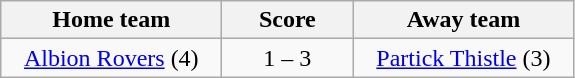<table class="wikitable" style="text-align: center">
<tr>
<th width=140>Home team</th>
<th width=80>Score</th>
<th width=140>Away team</th>
</tr>
<tr>
<td><a href='#'>Albion Rovers</a> (4)</td>
<td>1 – 3</td>
<td><a href='#'>Partick Thistle</a> (3)</td>
</tr>
</table>
